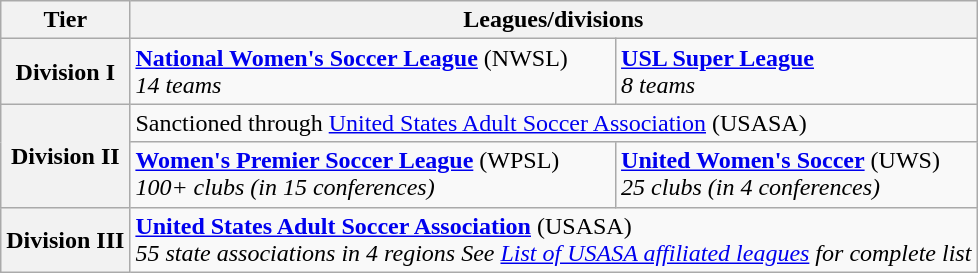<table class="wikitable">
<tr>
<th>Tier</th>
<th colspan="2">Leagues/divisions</th>
</tr>
<tr>
<th>Division I</th>
<td><strong><a href='#'>National Women's Soccer League</a></strong> (NWSL)<br><em>14 teams</em></td>
<td><strong><a href='#'>USL Super League</a></strong><br><em>8 teams</em></td>
</tr>
<tr>
<th rowspan="2">Division II</th>
<td colspan="2">Sanctioned through <a href='#'>United States Adult Soccer Association</a> (USASA)</td>
</tr>
<tr>
<td><strong><a href='#'>Women's Premier Soccer League</a></strong> (WPSL)<br><em>100+ clubs (in 15 conferences)</em></td>
<td><strong><a href='#'>United Women's Soccer</a></strong> (UWS)<br><em>25 clubs (in 4 conferences)</em></td>
</tr>
<tr>
<th>Division III</th>
<td colspan="2"><strong><a href='#'>United States Adult Soccer Association</a></strong> (USASA)<br><em>55 state associations in 4 regions</em>
<em>See <a href='#'>List of USASA affiliated leagues</a> for complete list</em></td>
</tr>
</table>
